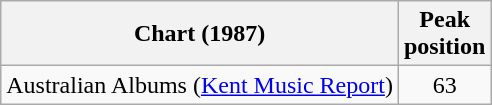<table class="wikitable">
<tr>
<th>Chart (1987)</th>
<th>Peak<br>position</th>
</tr>
<tr>
<td>Australian Albums (<a href='#'>Kent Music Report</a>)</td>
<td style="text-align:center;">63</td>
</tr>
</table>
